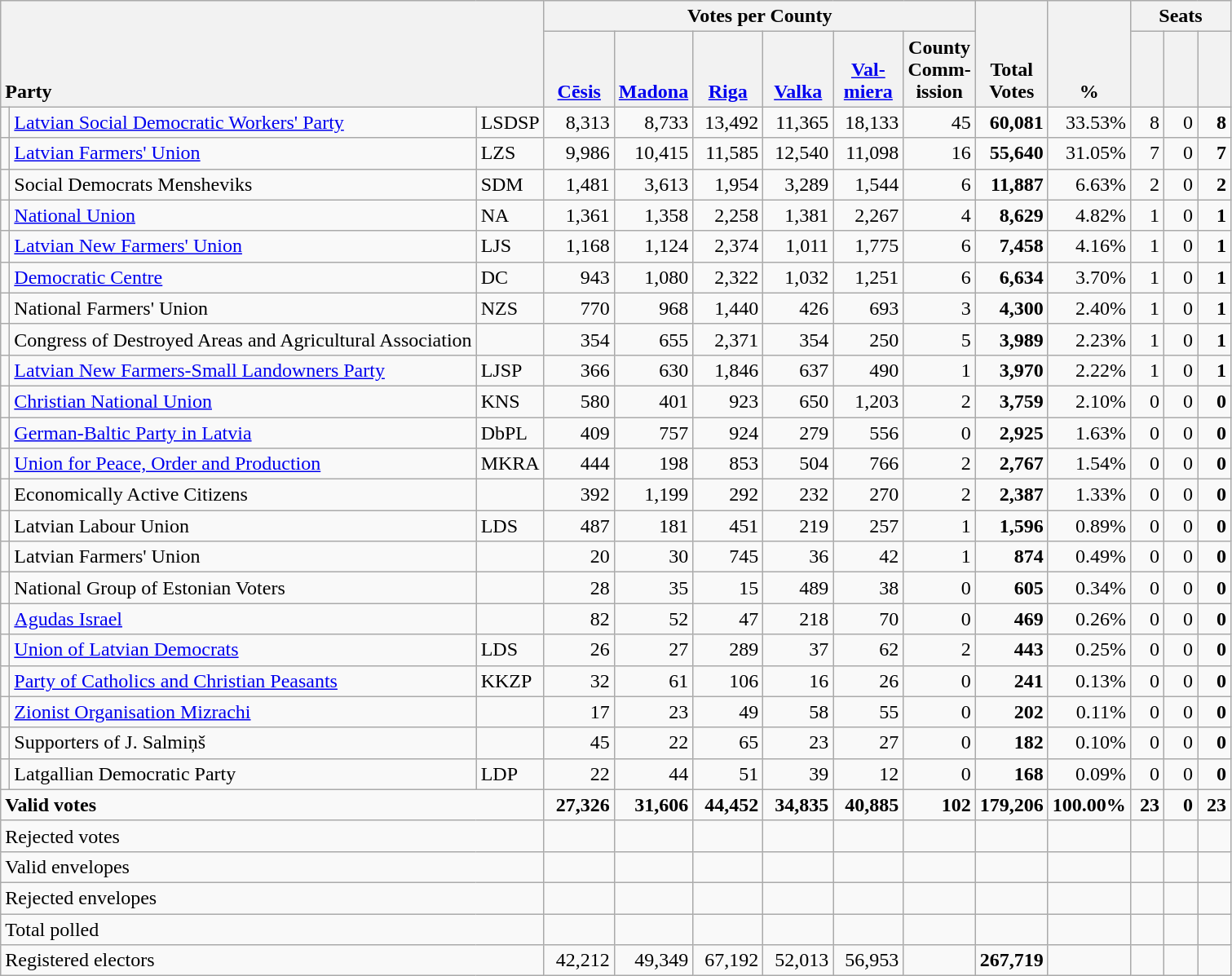<table class="wikitable" border="1" style="text-align:right;">
<tr>
<th style="text-align:left;" valign=bottom rowspan=2 colspan=3>Party</th>
<th colspan=6>Votes per County</th>
<th align=center valign=bottom rowspan=2 width="50">Total Votes</th>
<th align=center valign=bottom rowspan=2 width="50">%</th>
<th colspan=3>Seats</th>
</tr>
<tr>
<th align=center valign=bottom width="50"><a href='#'>Cēsis</a></th>
<th align=center valign=bottom width="50"><a href='#'>Madona</a></th>
<th align=center valign=bottom width="50"><a href='#'>Riga</a></th>
<th align=center valign=bottom width="50"><a href='#'>Valka</a></th>
<th align=center valign=bottom width="50"><a href='#'>Val- miera</a></th>
<th align=center valign=bottom width="50">County Comm- ission</th>
<th align=center valign=bottom width="20"><small></small></th>
<th align=center valign=bottom width="20"><small><a href='#'></a></small></th>
<th align=center valign=bottom width="20"><small></small></th>
</tr>
<tr>
<td></td>
<td align=left style="white-space: nowrap;"><a href='#'>Latvian Social Democratic Workers' Party</a></td>
<td align=left>LSDSP</td>
<td>8,313</td>
<td>8,733</td>
<td>13,492</td>
<td>11,365</td>
<td>18,133</td>
<td>45</td>
<td><strong>60,081</strong></td>
<td>33.53%</td>
<td>8</td>
<td>0</td>
<td><strong>8</strong></td>
</tr>
<tr>
<td></td>
<td align=left><a href='#'>Latvian Farmers' Union</a></td>
<td align=left>LZS</td>
<td>9,986</td>
<td>10,415</td>
<td>11,585</td>
<td>12,540</td>
<td>11,098</td>
<td>16</td>
<td><strong>55,640</strong></td>
<td>31.05%</td>
<td>7</td>
<td>0</td>
<td><strong>7</strong></td>
</tr>
<tr>
<td></td>
<td align=left>Social Democrats Mensheviks</td>
<td align=left>SDM</td>
<td>1,481</td>
<td>3,613</td>
<td>1,954</td>
<td>3,289</td>
<td>1,544</td>
<td>6</td>
<td><strong>11,887</strong></td>
<td>6.63%</td>
<td>2</td>
<td>0</td>
<td><strong>2</strong></td>
</tr>
<tr>
<td></td>
<td align=left><a href='#'>National Union</a></td>
<td align=left>NA</td>
<td>1,361</td>
<td>1,358</td>
<td>2,258</td>
<td>1,381</td>
<td>2,267</td>
<td>4</td>
<td><strong>8,629</strong></td>
<td>4.82%</td>
<td>1</td>
<td>0</td>
<td><strong>1</strong></td>
</tr>
<tr>
<td></td>
<td align=left><a href='#'>Latvian New Farmers' Union</a></td>
<td align=left>LJS</td>
<td>1,168</td>
<td>1,124</td>
<td>2,374</td>
<td>1,011</td>
<td>1,775</td>
<td>6</td>
<td><strong>7,458</strong></td>
<td>4.16%</td>
<td>1</td>
<td>0</td>
<td><strong>1</strong></td>
</tr>
<tr>
<td></td>
<td align=left><a href='#'>Democratic Centre</a></td>
<td align=left>DC</td>
<td>943</td>
<td>1,080</td>
<td>2,322</td>
<td>1,032</td>
<td>1,251</td>
<td>6</td>
<td><strong>6,634</strong></td>
<td>3.70%</td>
<td>1</td>
<td>0</td>
<td><strong>1</strong></td>
</tr>
<tr>
<td></td>
<td align=left>National Farmers' Union</td>
<td align=left>NZS</td>
<td>770</td>
<td>968</td>
<td>1,440</td>
<td>426</td>
<td>693</td>
<td>3</td>
<td><strong>4,300</strong></td>
<td>2.40%</td>
<td>1</td>
<td>0</td>
<td><strong>1</strong></td>
</tr>
<tr>
<td></td>
<td align=left>Congress of Destroyed Areas and Agricultural Association</td>
<td align=left></td>
<td>354</td>
<td>655</td>
<td>2,371</td>
<td>354</td>
<td>250</td>
<td>5</td>
<td><strong>3,989</strong></td>
<td>2.23%</td>
<td>1</td>
<td>0</td>
<td><strong>1</strong></td>
</tr>
<tr>
<td></td>
<td align=left><a href='#'>Latvian New Farmers-Small Landowners Party</a></td>
<td align=left>LJSP</td>
<td>366</td>
<td>630</td>
<td>1,846</td>
<td>637</td>
<td>490</td>
<td>1</td>
<td><strong>3,970</strong></td>
<td>2.22%</td>
<td>1</td>
<td>0</td>
<td><strong>1</strong></td>
</tr>
<tr>
<td></td>
<td align=left><a href='#'>Christian National Union</a></td>
<td align=left>KNS</td>
<td>580</td>
<td>401</td>
<td>923</td>
<td>650</td>
<td>1,203</td>
<td>2</td>
<td><strong>3,759</strong></td>
<td>2.10%</td>
<td>0</td>
<td>0</td>
<td><strong>0</strong></td>
</tr>
<tr>
<td></td>
<td align=left><a href='#'>German-Baltic Party in Latvia</a></td>
<td align=left>DbPL</td>
<td>409</td>
<td>757</td>
<td>924</td>
<td>279</td>
<td>556</td>
<td>0</td>
<td><strong>2,925</strong></td>
<td>1.63%</td>
<td>0</td>
<td>0</td>
<td><strong>0</strong></td>
</tr>
<tr>
<td></td>
<td align=left><a href='#'>Union for Peace, Order and Production</a></td>
<td align=left>MKRA</td>
<td>444</td>
<td>198</td>
<td>853</td>
<td>504</td>
<td>766</td>
<td>2</td>
<td><strong>2,767</strong></td>
<td>1.54%</td>
<td>0</td>
<td>0</td>
<td><strong>0</strong></td>
</tr>
<tr>
<td></td>
<td align=left>Economically Active Citizens</td>
<td align=left></td>
<td>392</td>
<td>1,199</td>
<td>292</td>
<td>232</td>
<td>270</td>
<td>2</td>
<td><strong>2,387</strong></td>
<td>1.33%</td>
<td>0</td>
<td>0</td>
<td><strong>0</strong></td>
</tr>
<tr>
<td></td>
<td align=left>Latvian Labour Union</td>
<td align=left>LDS</td>
<td>487</td>
<td>181</td>
<td>451</td>
<td>219</td>
<td>257</td>
<td>1</td>
<td><strong>1,596</strong></td>
<td>0.89%</td>
<td>0</td>
<td>0</td>
<td><strong>0</strong></td>
</tr>
<tr>
<td></td>
<td align=left>Latvian Farmers' Union</td>
<td align=left></td>
<td>20</td>
<td>30</td>
<td>745</td>
<td>36</td>
<td>42</td>
<td>1</td>
<td><strong>874</strong></td>
<td>0.49%</td>
<td>0</td>
<td>0</td>
<td><strong>0</strong></td>
</tr>
<tr>
<td></td>
<td align=left>National Group of Estonian Voters</td>
<td align=left></td>
<td>28</td>
<td>35</td>
<td>15</td>
<td>489</td>
<td>38</td>
<td>0</td>
<td><strong>605</strong></td>
<td>0.34%</td>
<td>0</td>
<td>0</td>
<td><strong>0</strong></td>
</tr>
<tr>
<td></td>
<td align=left><a href='#'>Agudas Israel</a></td>
<td align=left></td>
<td>82</td>
<td>52</td>
<td>47</td>
<td>218</td>
<td>70</td>
<td>0</td>
<td><strong>469</strong></td>
<td>0.26%</td>
<td>0</td>
<td>0</td>
<td><strong>0</strong></td>
</tr>
<tr>
<td></td>
<td align=left><a href='#'>Union of Latvian Democrats</a></td>
<td align=left>LDS</td>
<td>26</td>
<td>27</td>
<td>289</td>
<td>37</td>
<td>62</td>
<td>2</td>
<td><strong>443</strong></td>
<td>0.25%</td>
<td>0</td>
<td>0</td>
<td><strong>0</strong></td>
</tr>
<tr>
<td></td>
<td align=left><a href='#'>Party of Catholics and Christian Peasants</a></td>
<td align=left>KKZP</td>
<td>32</td>
<td>61</td>
<td>106</td>
<td>16</td>
<td>26</td>
<td>0</td>
<td><strong>241</strong></td>
<td>0.13%</td>
<td>0</td>
<td>0</td>
<td><strong>0</strong></td>
</tr>
<tr>
<td></td>
<td align=left><a href='#'>Zionist Organisation Mizrachi</a></td>
<td align=left></td>
<td>17</td>
<td>23</td>
<td>49</td>
<td>58</td>
<td>55</td>
<td>0</td>
<td><strong>202</strong></td>
<td>0.11%</td>
<td>0</td>
<td>0</td>
<td><strong>0</strong></td>
</tr>
<tr>
<td></td>
<td align=left>Supporters of J. Salmiņš</td>
<td align=left></td>
<td>45</td>
<td>22</td>
<td>65</td>
<td>23</td>
<td>27</td>
<td>0</td>
<td><strong>182</strong></td>
<td>0.10%</td>
<td>0</td>
<td>0</td>
<td><strong>0</strong></td>
</tr>
<tr>
<td></td>
<td align=left>Latgallian Democratic Party</td>
<td align=left>LDP</td>
<td>22</td>
<td>44</td>
<td>51</td>
<td>39</td>
<td>12</td>
<td>0</td>
<td><strong>168</strong></td>
<td>0.09%</td>
<td>0</td>
<td>0</td>
<td><strong>0</strong></td>
</tr>
<tr style="font-weight:bold">
<td align=left colspan=3>Valid votes</td>
<td>27,326</td>
<td>31,606</td>
<td>44,452</td>
<td>34,835</td>
<td>40,885</td>
<td>102</td>
<td>179,206</td>
<td>100.00%</td>
<td>23</td>
<td>0</td>
<td>23</td>
</tr>
<tr>
<td align=left colspan=3>Rejected votes</td>
<td></td>
<td></td>
<td></td>
<td></td>
<td></td>
<td></td>
<td></td>
<td></td>
<td></td>
<td></td>
<td></td>
</tr>
<tr>
<td align=left colspan=3>Valid envelopes</td>
<td></td>
<td></td>
<td></td>
<td></td>
<td></td>
<td></td>
<td></td>
<td></td>
<td></td>
<td></td>
<td></td>
</tr>
<tr>
<td align=left colspan=3>Rejected envelopes</td>
<td></td>
<td></td>
<td></td>
<td></td>
<td></td>
<td></td>
<td></td>
<td></td>
<td></td>
<td></td>
<td></td>
</tr>
<tr>
<td align=left colspan=3>Total polled</td>
<td></td>
<td></td>
<td></td>
<td></td>
<td></td>
<td></td>
<td></td>
<td></td>
<td></td>
<td></td>
<td></td>
</tr>
<tr>
<td align=left colspan=3>Registered electors</td>
<td>42,212</td>
<td>49,349</td>
<td>67,192</td>
<td>52,013</td>
<td>56,953</td>
<td></td>
<td><strong>267,719</strong></td>
<td></td>
<td></td>
<td></td>
<td></td>
</tr>
</table>
